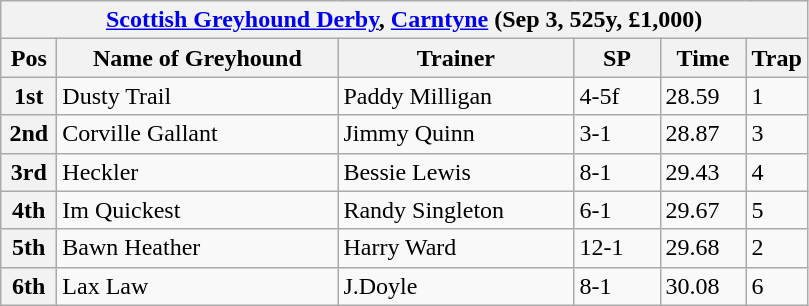<table class="wikitable">
<tr>
<th colspan="6"><a href='#'>Scottish Greyhound Derby</a>, <a href='#'>Carntyne</a> (Sep 3, 525y, £1,000)</th>
</tr>
<tr>
<th width=30>Pos</th>
<th width=180>Name of Greyhound</th>
<th width=150>Trainer</th>
<th width=50>SP</th>
<th width=50>Time</th>
<th width=30>Trap</th>
</tr>
<tr>
<th>1st</th>
<td>Dusty Trail</td>
<td>Paddy Milligan</td>
<td>4-5f</td>
<td>28.59</td>
<td>1</td>
</tr>
<tr>
<th>2nd</th>
<td>Corville Gallant</td>
<td>Jimmy Quinn</td>
<td>3-1</td>
<td>28.87</td>
<td>3</td>
</tr>
<tr>
<th>3rd</th>
<td>Heckler</td>
<td>Bessie Lewis</td>
<td>8-1</td>
<td>29.43</td>
<td>4</td>
</tr>
<tr>
<th>4th</th>
<td>Im Quickest</td>
<td>Randy Singleton</td>
<td>6-1</td>
<td>29.67</td>
<td>5</td>
</tr>
<tr>
<th>5th</th>
<td>Bawn Heather</td>
<td>Harry Ward</td>
<td>12-1</td>
<td>29.68</td>
<td>2</td>
</tr>
<tr>
<th>6th</th>
<td>Lax Law</td>
<td>J.Doyle</td>
<td>8-1</td>
<td>30.08</td>
<td>6</td>
</tr>
</table>
